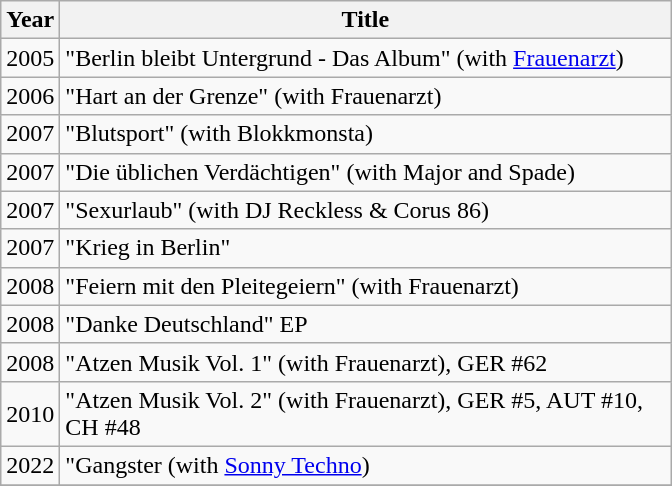<table class="wikitable">
<tr>
<th width="28" rowspan="1">Year</th>
<th width="400" rowspan="1">Title</th>
</tr>
<tr>
<td>2005</td>
<td>"Berlin bleibt Untergrund - Das Album" (with <a href='#'>Frauenarzt</a>)</td>
</tr>
<tr>
<td>2006</td>
<td>"Hart an der Grenze" (with Frauenarzt)</td>
</tr>
<tr>
<td>2007</td>
<td>"Blutsport" (with Blokkmonsta)</td>
</tr>
<tr>
<td>2007</td>
<td>"Die üblichen Verdächtigen" (with Major and Spade)</td>
</tr>
<tr>
<td>2007</td>
<td>"Sexurlaub" (with DJ Reckless & Corus 86)</td>
</tr>
<tr>
<td>2007</td>
<td>"Krieg in Berlin"</td>
</tr>
<tr>
<td>2008</td>
<td>"Feiern mit den Pleitegeiern" (with Frauenarzt)</td>
</tr>
<tr>
<td>2008</td>
<td>"Danke Deutschland" EP</td>
</tr>
<tr>
<td>2008</td>
<td>"Atzen Musik Vol. 1" (with Frauenarzt), GER #62</td>
</tr>
<tr>
<td>2010</td>
<td>"Atzen Musik Vol. 2" (with Frauenarzt), GER #5, AUT #10, CH #48</td>
</tr>
<tr>
<td>2022</td>
<td>"Gangster (with <a href='#'>Sonny Techno</a>)</td>
</tr>
<tr>
</tr>
</table>
